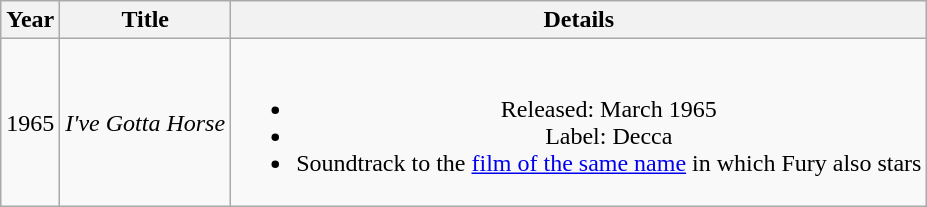<table class="wikitable" style="text-align:center">
<tr>
<th>Year</th>
<th>Title</th>
<th>Details</th>
</tr>
<tr>
<td>1965</td>
<td align="left"><em>I've Gotta Horse</em></td>
<td><br><ul><li>Released: March 1965</li><li>Label: Decca</li><li>Soundtrack to the <a href='#'>film of the same name</a> in which Fury also stars</li></ul></td>
</tr>
</table>
